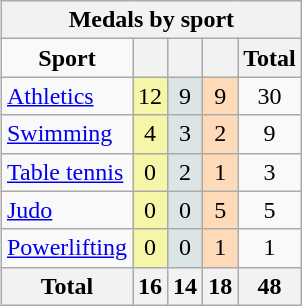<table class="wikitable" border="1"  style="float:right">
<tr>
<th colspan=5><strong>Medals by sport</strong></th>
</tr>
<tr align=center>
<td><strong>Sport</strong></td>
<th bgcolor=#f7f6a8></th>
<th bgcolor=#dce5e5></th>
<th bgcolor=#ffdab9></th>
<th><strong>Total</strong></th>
</tr>
<tr align=center>
<td align=left><a href='#'>Athletics</a></td>
<td bgcolor=#f7f6a8>12</td>
<td bgcolor=#dce5e5>9</td>
<td bgcolor=#ffdab9>9</td>
<td>30</td>
</tr>
<tr align=center>
<td align=left><a href='#'>Swimming</a></td>
<td bgcolor=#f7f6a8>4</td>
<td bgcolor=#dce5e5>3</td>
<td bgcolor=#ffdab9>2</td>
<td>9</td>
</tr>
<tr align=center>
<td align=left><a href='#'>Table tennis</a></td>
<td bgcolor=#f7f6a8>0</td>
<td bgcolor=#dce5e5>2</td>
<td bgcolor=#ffdab9>1</td>
<td>3</td>
</tr>
<tr align=center>
<td align=left><a href='#'>Judo</a></td>
<td bgcolor=#f7f6a8>0</td>
<td bgcolor=#dce5e5>0</td>
<td bgcolor=#ffdab9>5</td>
<td>5</td>
</tr>
<tr align=center>
<td align=left><a href='#'>Powerlifting</a></td>
<td bgcolor=#f7f6a8>0</td>
<td bgcolor=#dce5e5>0</td>
<td bgcolor=#ffdab9>1</td>
<td>1</td>
</tr>
<tr align=center>
<th bgcolor=#efefef><strong>Total</strong></th>
<th bgcolor=#f7f6a8>16</th>
<th bgcolor=#dce5e5>14</th>
<th bgcolor=#ffdab9>18</th>
<th>48</th>
</tr>
</table>
